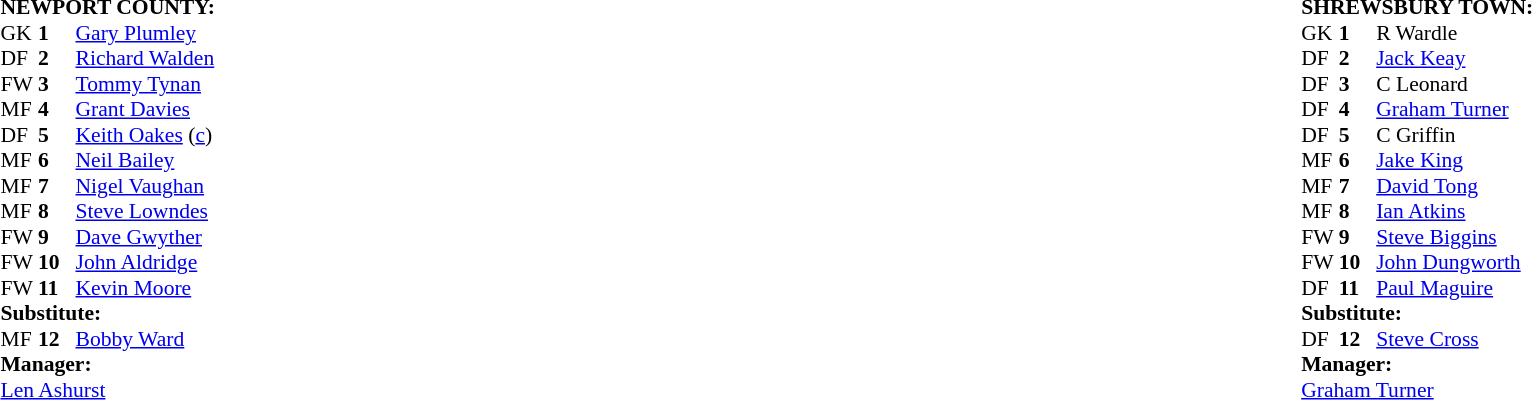<table width="100%">
<tr>
<td valign="top" width="50%"><br><table style="font-size: 90%" cellspacing="0" cellpadding="0">
<tr>
<td colspan="4"><strong>NEWPORT COUNTY:</strong></td>
</tr>
<tr>
<th width="25"></th>
<th width="25"></th>
</tr>
<tr>
<td>GK</td>
<td><strong>1</strong></td>
<td> <a href='#'>Gary Plumley</a></td>
</tr>
<tr>
<td>DF</td>
<td><strong>2</strong></td>
<td> <a href='#'>Richard Walden</a></td>
</tr>
<tr>
<td>FW</td>
<td><strong>3</strong></td>
<td> <a href='#'>Tommy Tynan</a></td>
</tr>
<tr>
<td>MF</td>
<td><strong>4</strong></td>
<td> <a href='#'>Grant Davies</a></td>
</tr>
<tr>
<td>DF</td>
<td><strong>5</strong></td>
<td> <a href='#'>Keith Oakes</a> (<a href='#'>c</a>)</td>
</tr>
<tr>
<td>MF</td>
<td><strong>6</strong></td>
<td> <a href='#'>Neil Bailey</a></td>
</tr>
<tr>
<td>MF</td>
<td><strong>7</strong></td>
<td> <a href='#'>Nigel Vaughan</a></td>
</tr>
<tr>
<td>MF</td>
<td><strong>8</strong></td>
<td> <a href='#'>Steve Lowndes</a></td>
</tr>
<tr>
<td>FW</td>
<td><strong>9</strong></td>
<td> <a href='#'>Dave Gwyther</a></td>
</tr>
<tr>
<td>FW</td>
<td><strong>10</strong></td>
<td> <a href='#'>John Aldridge</a></td>
</tr>
<tr>
<td>FW</td>
<td><strong>11</strong></td>
<td> <a href='#'>Kevin Moore</a></td>
</tr>
<tr>
<td colspan="4"><strong>Substitute:</strong></td>
</tr>
<tr>
<td>MF</td>
<td><strong>12</strong></td>
<td> <a href='#'>Bobby Ward</a></td>
</tr>
<tr>
<td colspan="4"><strong>Manager:</strong></td>
</tr>
<tr>
<td colspan="4"> <a href='#'>Len Ashurst</a></td>
</tr>
</table>
</td>
<td valign="top" width="50%"><br><table style="font-size: 90%" cellspacing="0" cellpadding="0" align="center">
<tr>
<td colspan="4"><strong>SHREWSBURY TOWN:</strong></td>
</tr>
<tr>
<th width="25"></th>
<th width="25"></th>
</tr>
<tr>
<td>GK</td>
<td><strong>1</strong></td>
<td> R Wardle</td>
</tr>
<tr>
<td>DF</td>
<td><strong>2</strong></td>
<td> <a href='#'>Jack Keay</a></td>
</tr>
<tr>
<td>DF</td>
<td><strong>3</strong></td>
<td> C Leonard</td>
</tr>
<tr>
<td>DF</td>
<td><strong>4</strong></td>
<td> <a href='#'>Graham Turner</a></td>
</tr>
<tr>
<td>DF</td>
<td><strong>5</strong></td>
<td> C Griffin</td>
</tr>
<tr>
<td>MF</td>
<td><strong>6</strong></td>
<td> <a href='#'>Jake King</a></td>
</tr>
<tr>
<td>MF</td>
<td><strong>7</strong></td>
<td> <a href='#'>David Tong</a></td>
</tr>
<tr>
<td>MF</td>
<td><strong>8</strong></td>
<td> <a href='#'>Ian Atkins</a></td>
</tr>
<tr>
<td>FW</td>
<td><strong>9</strong></td>
<td> <a href='#'>Steve Biggins</a></td>
</tr>
<tr>
<td>FW</td>
<td><strong>10</strong></td>
<td> <a href='#'>John Dungworth</a></td>
</tr>
<tr>
<td>DF</td>
<td><strong>11</strong></td>
<td> <a href='#'>Paul Maguire</a></td>
</tr>
<tr>
<td colspan="4"><strong>Substitute:</strong></td>
</tr>
<tr>
<td>DF</td>
<td><strong>12</strong></td>
<td> <a href='#'>Steve Cross</a></td>
</tr>
<tr>
<td colspan="4"><strong>Manager:</strong></td>
</tr>
<tr>
<td colspan="4"> <a href='#'>Graham Turner</a></td>
</tr>
<tr>
</tr>
</table>
</td>
</tr>
</table>
